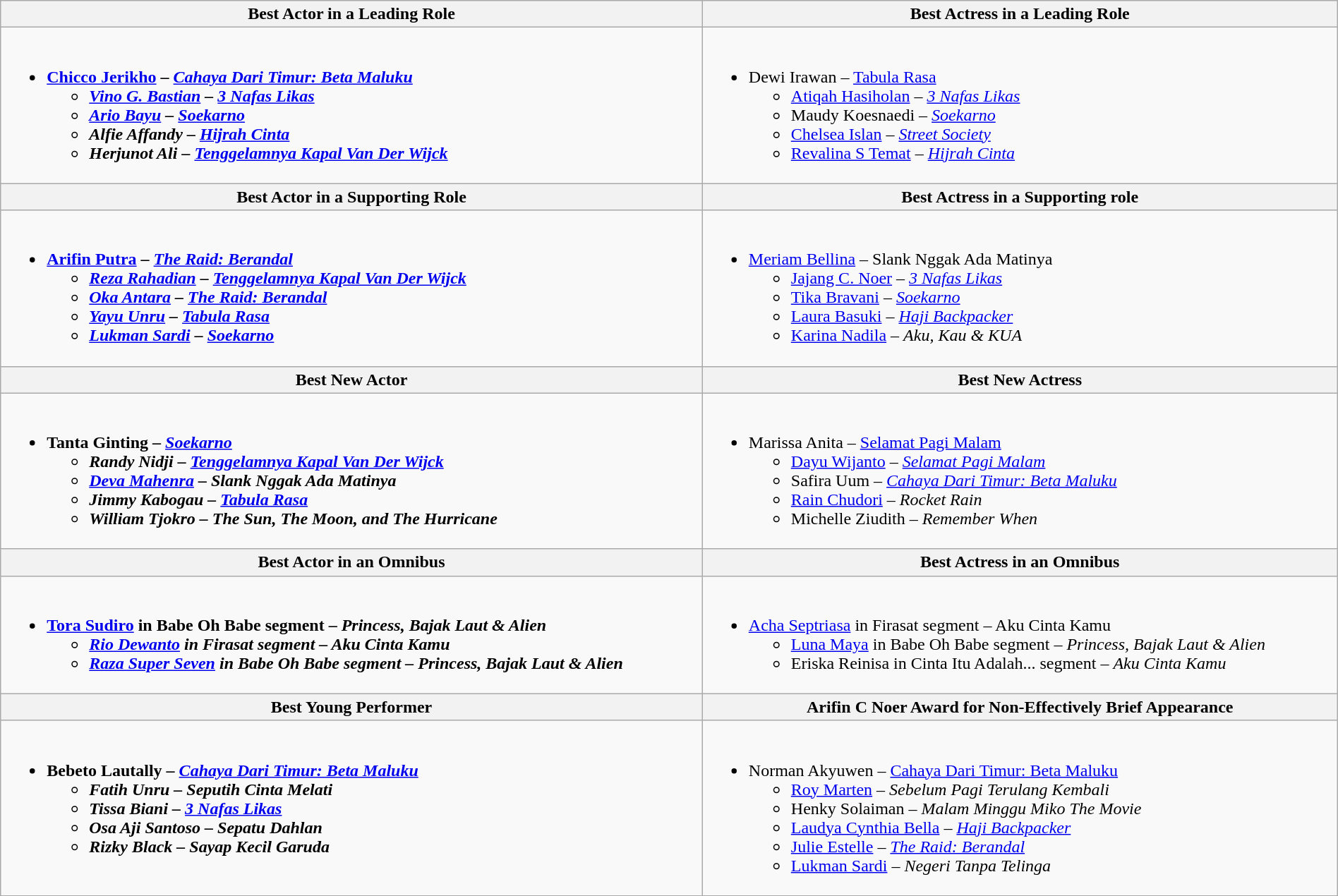<table class=wikitable style="width:100%;">
<tr>
<th style="width=50%">Best Actor in a Leading Role</th>
<th style="width=50%">Best Actress in a Leading Role</th>
</tr>
<tr>
<td valign= "top"><br><ul><li><strong><a href='#'>Chicco Jerikho</a></strong> <strong>– <em><a href='#'>Cahaya Dari Timur: Beta Maluku</a><strong><em><ul><li><a href='#'>Vino G. Bastian</a> – </em><a href='#'>3 Nafas Likas</a><em></li><li><a href='#'>Ario Bayu</a> – </em><a href='#'>Soekarno</a><em></li><li>Alfie Affandy – </em><a href='#'>Hijrah Cinta</a><em></li><li>Herjunot Ali – </em><a href='#'>Tenggelamnya Kapal Van Der Wijck</a><em></li></ul></li></ul></td>
<td valign= "top"><br><ul><li></strong>Dewi Irawan – </em><a href='#'>Tabula Rasa</a></em></strong><ul><li><a href='#'>Atiqah Hasiholan</a> – <em><a href='#'>3 Nafas Likas</a></em></li><li>Maudy Koesnaedi – <em><a href='#'>Soekarno</a></em></li><li><a href='#'>Chelsea Islan</a> – <em><a href='#'>Street Society</a></em></li><li><a href='#'>Revalina S Temat</a> – <em><a href='#'>Hijrah Cinta</a></em></li></ul></li></ul></td>
</tr>
<tr>
<th style="width=50%">Best Actor in a Supporting Role</th>
<th style="width=50%">Best Actress in a Supporting role</th>
</tr>
<tr>
<td valign= "top"><br><ul><li><strong><a href='#'>Arifin Putra</a> – <em><a href='#'>The Raid: Berandal</a><strong><em><ul><li><a href='#'>Reza Rahadian</a> – </em><a href='#'>Tenggelamnya Kapal Van Der Wijck</a><em></li><li><a href='#'>Oka Antara</a> – </em><a href='#'>The Raid: Berandal</a><em></li><li><a href='#'>Yayu Unru</a> – </em><a href='#'>Tabula Rasa</a><em></li><li><a href='#'>Lukman Sardi</a> – </em><a href='#'>Soekarno</a><em></li></ul></li></ul></td>
<td valign= "top"><br><ul><li></strong><a href='#'>Meriam Bellina</a> – </em>Slank Nggak Ada Matinya</em></strong><ul><li><a href='#'>Jajang C. Noer</a> – <em><a href='#'>3 Nafas Likas</a></em></li><li><a href='#'>Tika Bravani</a> – <em><a href='#'>Soekarno</a></em></li><li><a href='#'>Laura Basuki</a> – <em><a href='#'>Haji Backpacker</a></em></li><li><a href='#'>Karina Nadila</a> – <em>Aku, Kau & KUA</em></li></ul></li></ul></td>
</tr>
<tr>
<th style="width=50%">Best New Actor</th>
<th style="width=50%">Best New Actress</th>
</tr>
<tr>
<td valign= "top"><br><ul><li><strong>Tanta Ginting – <em><a href='#'>Soekarno</a><strong><em><ul><li>Randy Nidji – </em><a href='#'>Tenggelamnya Kapal Van Der Wijck</a><em></li><li><a href='#'>Deva Mahenra</a> – </em>Slank Nggak Ada Matinya<em></li><li>Jimmy Kabogau – </em><a href='#'>Tabula Rasa</a><em></li><li>William Tjokro – </em>The Sun, The Moon, and The Hurricane<em></li></ul></li></ul></td>
<td valign= "top"><br><ul><li></strong>Marissa Anita – </em><a href='#'>Selamat Pagi Malam</a></em></strong><ul><li><a href='#'>Dayu Wijanto</a> – <em><a href='#'>Selamat Pagi Malam</a></em></li><li>Safira Uum – <em><a href='#'>Cahaya Dari Timur: Beta Maluku</a></em></li><li><a href='#'>Rain Chudori</a> – <em>Rocket Rain</em></li><li>Michelle Ziudith – <em>Remember When</em></li></ul></li></ul></td>
</tr>
<tr>
<th style="width=50%">Best Actor in an Omnibus</th>
<th style="width=50%">Best Actress in an Omnibus</th>
</tr>
<tr>
<td valign= "top"><br><ul><li><strong><a href='#'>Tora Sudiro</a> in Babe Oh Babe segment – <em>Princess, Bajak Laut & Alien<strong><em><ul><li><a href='#'>Rio Dewanto</a> in Firasat segment – </em>Aku Cinta Kamu<em></li><li><a href='#'>Raza Super Seven</a> in Babe Oh Babe segment – </em>Princess, Bajak Laut & Alien<em></li></ul></li></ul></td>
<td valign= "top"><br><ul><li></strong><a href='#'>Acha Septriasa</a> in Firasat segment – </em>Aku Cinta Kamu</em></strong><ul><li><a href='#'>Luna Maya</a> in Babe Oh Babe segment – <em>Princess, Bajak Laut & Alien</em></li><li>Eriska Reinisa in Cinta Itu Adalah... segment  – <em>Aku Cinta Kamu</em></li></ul></li></ul></td>
</tr>
<tr>
<th style="width=50%">Best Young Performer</th>
<th style="width=50%">Arifin C Noer Award for Non-Effectively Brief Appearance</th>
</tr>
<tr>
<td valign= "top"><br><ul><li><strong>Bebeto Lautally – <em><a href='#'>Cahaya Dari Timur: Beta Maluku</a><strong><em><ul><li>Fatih Unru – </em>Seputih Cinta Melati<em></li><li>Tissa Biani – </em><a href='#'>3 Nafas Likas</a><em></li><li>Osa Aji Santoso – </em>Sepatu Dahlan<em></li><li>Rizky Black – </em>Sayap Kecil Garuda<em></li></ul></li></ul></td>
<td valign= "top"><br><ul><li></strong>Norman Akyuwen – </em><a href='#'>Cahaya Dari Timur: Beta Maluku</a></em></strong><ul><li><a href='#'>Roy Marten</a> – <em>Sebelum Pagi Terulang Kembali</em></li><li>Henky Solaiman – <em>Malam Minggu Miko The Movie</em></li><li><a href='#'>Laudya Cynthia Bella</a> – <em><a href='#'>Haji Backpacker</a></em></li><li><a href='#'>Julie Estelle</a> – <em><a href='#'>The Raid: Berandal</a></em></li><li><a href='#'>Lukman Sardi</a> – <em>Negeri Tanpa Telinga</em></li></ul></li></ul></td>
</tr>
</table>
